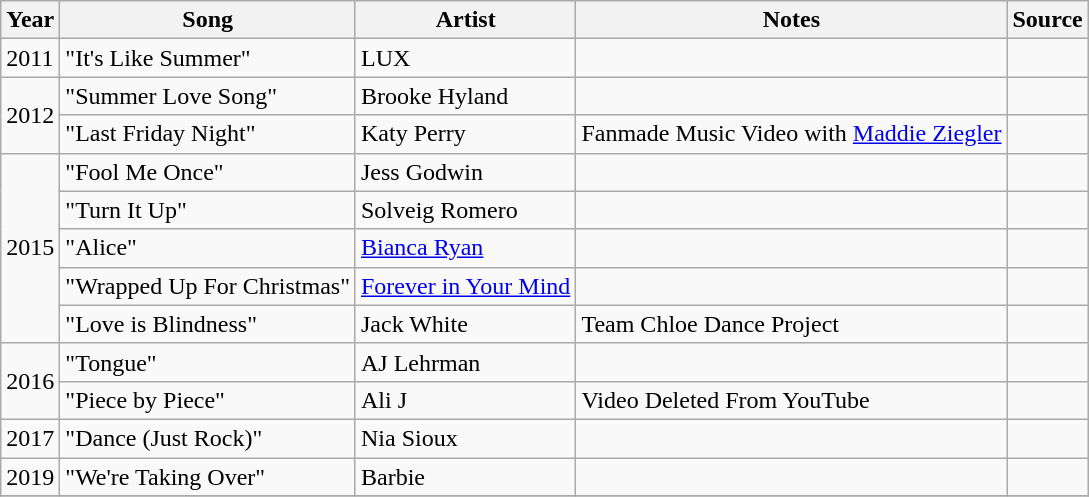<table class="wikitable sortable ">
<tr>
<th scope="col">Year</th>
<th scope="col">Song</th>
<th scope="col">Artist</th>
<th scope="col">Notes</th>
<th scope="col">Source</th>
</tr>
<tr>
<td scope="row">2011</td>
<td>"It's Like Summer"</td>
<td>LUX</td>
<td></td>
<td></td>
</tr>
<tr>
<td rowspan="2" scope="row">2012</td>
<td>"Summer Love Song"</td>
<td>Brooke Hyland</td>
<td></td>
<td></td>
</tr>
<tr>
<td scope="row">"Last Friday Night"</td>
<td>Katy Perry</td>
<td>Fanmade Music Video with <a href='#'>Maddie Ziegler</a></td>
<td></td>
</tr>
<tr>
<td rowspan="5" scope="row">2015</td>
<td>"Fool Me Once"</td>
<td>Jess Godwin</td>
<td></td>
<td></td>
</tr>
<tr>
<td scope="row">"Turn It Up"</td>
<td>Solveig Romero</td>
<td></td>
<td></td>
</tr>
<tr>
<td scope="row">"Alice"</td>
<td><a href='#'>Bianca Ryan</a></td>
<td></td>
<td></td>
</tr>
<tr>
<td scope="row">"Wrapped Up For Christmas"</td>
<td><a href='#'>Forever in Your Mind</a></td>
<td></td>
<td></td>
</tr>
<tr>
<td scope="row">"Love is Blindness"</td>
<td>Jack White</td>
<td>Team Chloe Dance Project</td>
<td></td>
</tr>
<tr>
<td rowspan="2">2016</td>
<td>"Tongue"</td>
<td>AJ Lehrman</td>
<td></td>
<td></td>
</tr>
<tr>
<td>"Piece by Piece"</td>
<td>Ali J</td>
<td>Video Deleted From YouTube</td>
<td></td>
</tr>
<tr>
<td rowspan="1">2017</td>
<td>"Dance (Just Rock)"</td>
<td>Nia Sioux</td>
<td></td>
<td></td>
</tr>
<tr>
<td rowspan="1">2019</td>
<td>"We're Taking Over"</td>
<td>Barbie</td>
<td></td>
<td></td>
</tr>
<tr>
</tr>
</table>
